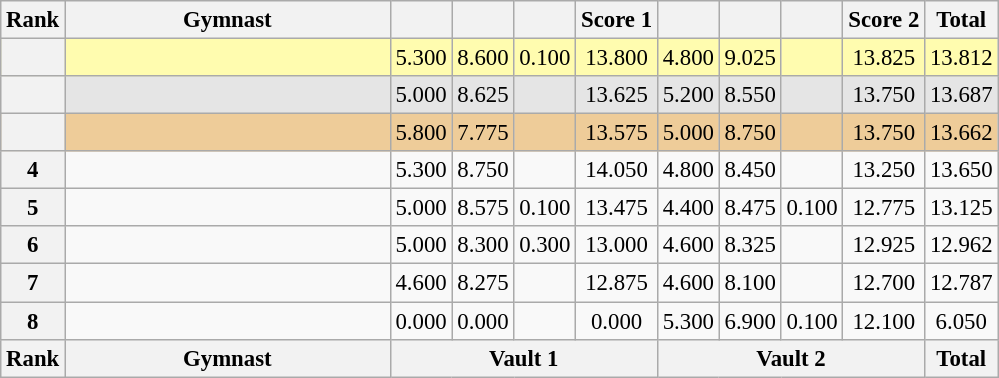<table class="wikitable sortable" style="text-align:center; font-size:95%">
<tr>
<th scope=col>Rank</th>
<th scope=col width="210">Gymnast</th>
<th scope=col></th>
<th scope=col></th>
<th scope=col></th>
<th scope=col>Score 1</th>
<th scope=col></th>
<th scope=col></th>
<th scope=col></th>
<th scope=col>Score 2</th>
<th scope=col>Total</th>
</tr>
<tr bgcolor=fffcaf>
<th scope=row></th>
<td align="left"></td>
<td>5.300</td>
<td>8.600</td>
<td>0.100</td>
<td>13.800</td>
<td>4.800</td>
<td>9.025</td>
<td></td>
<td>13.825</td>
<td>13.812</td>
</tr>
<tr bgcolor=e5e5e5>
<th scope=row></th>
<td align="left"></td>
<td>5.000</td>
<td>8.625</td>
<td></td>
<td>13.625</td>
<td>5.200</td>
<td>8.550</td>
<td></td>
<td>13.750</td>
<td>13.687</td>
</tr>
<tr bgcolor=eecc99>
<th scope=row></th>
<td align="left"></td>
<td>5.800</td>
<td>7.775</td>
<td></td>
<td>13.575</td>
<td>5.000</td>
<td>8.750</td>
<td></td>
<td>13.750</td>
<td>13.662</td>
</tr>
<tr>
<th scope=row>4</th>
<td align="left"></td>
<td>5.300</td>
<td>8.750</td>
<td></td>
<td>14.050</td>
<td>4.800</td>
<td>8.450</td>
<td></td>
<td>13.250</td>
<td>13.650</td>
</tr>
<tr>
<th scope=row>5</th>
<td align="left"></td>
<td>5.000</td>
<td>8.575</td>
<td>0.100</td>
<td>13.475</td>
<td>4.400</td>
<td>8.475</td>
<td>0.100</td>
<td>12.775</td>
<td>13.125</td>
</tr>
<tr>
<th scope=row>6</th>
<td align="left"></td>
<td>5.000</td>
<td>8.300</td>
<td>0.300</td>
<td>13.000</td>
<td>4.600</td>
<td>8.325</td>
<td></td>
<td>12.925</td>
<td>12.962</td>
</tr>
<tr>
<th scope=row>7</th>
<td align="left"></td>
<td>4.600</td>
<td>8.275</td>
<td></td>
<td>12.875</td>
<td>4.600</td>
<td>8.100</td>
<td></td>
<td>12.700</td>
<td>12.787</td>
</tr>
<tr>
<th scope=row>8</th>
<td align="left"></td>
<td>0.000</td>
<td>0.000</td>
<td></td>
<td>0.000</td>
<td>5.300</td>
<td>6.900</td>
<td>0.100</td>
<td>12.100</td>
<td>6.050</td>
</tr>
<tr class="sortbottom">
<th scope=col>Rank</th>
<th scope=col width="210">Gymnast</th>
<th scope=col colspan="4">Vault 1</th>
<th scope=col colspan="4">Vault 2</th>
<th scope=col>Total</th>
</tr>
</table>
